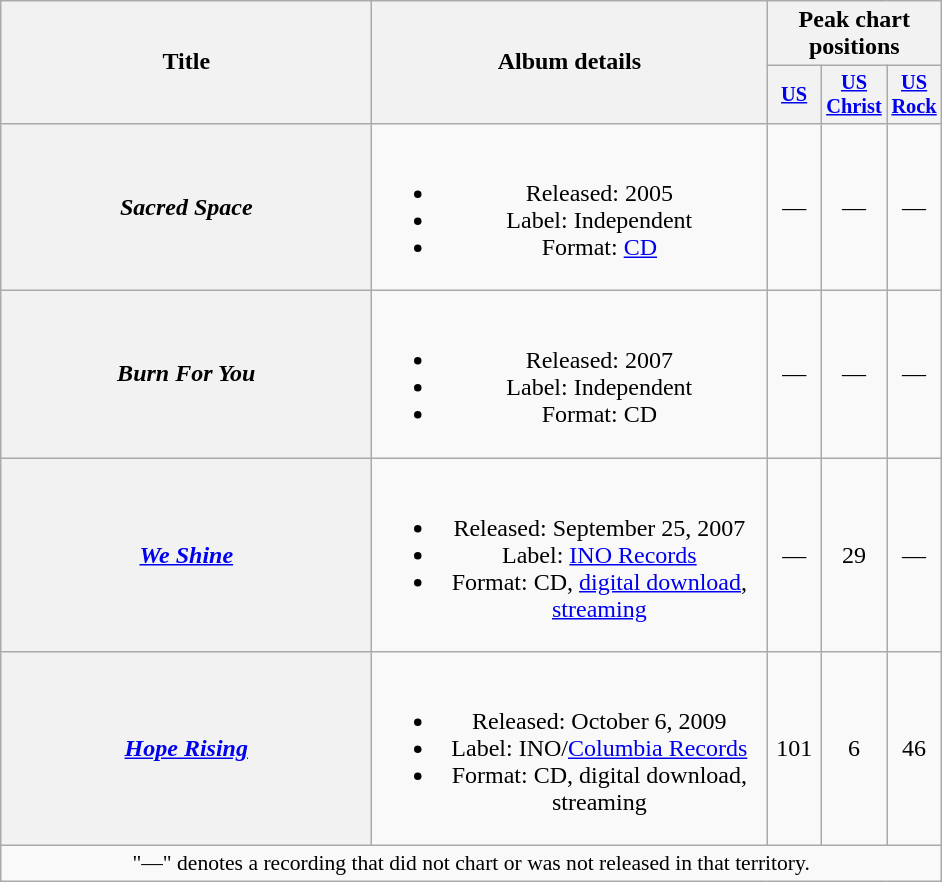<table class="wikitable plainrowheaders" style="text-align:center;">
<tr>
<th rowspan="2" scope="col" style="width:15em;">Title</th>
<th rowspan="2" scope="col" style="width:16em;">Album details</th>
<th colspan="3" scope="col">Peak chart positions</th>
</tr>
<tr>
<th scope="col" style="width:2.2em;font-size:85%;"><a href='#'>US</a><br></th>
<th scope="col" style="width:2.2em;font-size:85%;"><a href='#'>US<br>Christ</a><br></th>
<th scope="col" style="width:2.2em;font-size:85%;"><a href='#'>US<br>Rock</a><br></th>
</tr>
<tr>
<th scope="row"><em>Sacred Space</em></th>
<td><br><ul><li>Released: 2005</li><li>Label: Independent</li><li>Format: <a href='#'>CD</a></li></ul></td>
<td>—</td>
<td>—</td>
<td>—</td>
</tr>
<tr>
<th scope="row"><em>Burn For You</em></th>
<td><br><ul><li>Released: 2007</li><li>Label: Independent</li><li>Format: CD</li></ul></td>
<td>—</td>
<td>—</td>
<td>—</td>
</tr>
<tr>
<th scope="row"><em><a href='#'>We Shine</a></em></th>
<td><br><ul><li>Released: September 25, 2007</li><li>Label: <a href='#'>INO Records</a></li><li>Format: CD, <a href='#'>digital download</a>, <a href='#'>streaming</a></li></ul></td>
<td>—</td>
<td>29</td>
<td>—</td>
</tr>
<tr>
<th scope="row"><em><a href='#'>Hope Rising</a></em></th>
<td><br><ul><li>Released: October 6, 2009</li><li>Label: INO/<a href='#'>Columbia Records</a></li><li>Format: CD, digital download, streaming</li></ul></td>
<td>101</td>
<td>6</td>
<td>46</td>
</tr>
<tr>
<td colspan="5" style="font-size:90%">"—" denotes a recording that did not chart or was not released in that territory.</td>
</tr>
</table>
